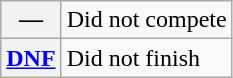<table class="wikitable">
<tr>
<th scope="row">—</th>
<td>Did not compete</td>
</tr>
<tr>
<th scope="row"><a href='#'>DNF</a></th>
<td>Did not finish</td>
</tr>
</table>
